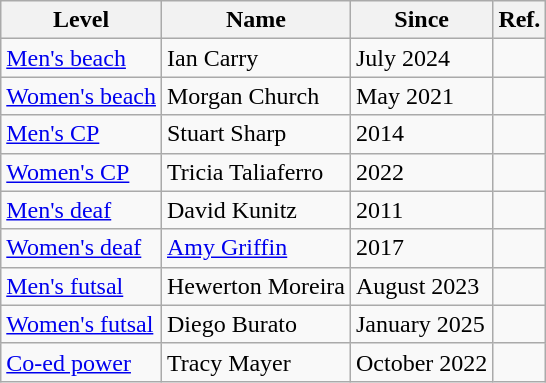<table class="wikitable">
<tr>
<th>Level</th>
<th>Name</th>
<th>Since</th>
<th>Ref.</th>
</tr>
<tr>
<td><a href='#'>Men's beach</a></td>
<td> Ian Carry</td>
<td>July 2024</td>
<td></td>
</tr>
<tr>
<td><a href='#'>Women's beach</a></td>
<td> Morgan Church</td>
<td>May 2021</td>
<td></td>
</tr>
<tr>
<td><a href='#'>Men's CP</a></td>
<td> Stuart Sharp</td>
<td>2014</td>
<td></td>
</tr>
<tr>
<td><a href='#'>Women's CP</a></td>
<td> Tricia Taliaferro</td>
<td>2022</td>
<td></td>
</tr>
<tr>
<td><a href='#'>Men's deaf</a></td>
<td> David Kunitz</td>
<td>2011</td>
<td></td>
</tr>
<tr>
<td><a href='#'>Women's deaf</a></td>
<td> <a href='#'>Amy Griffin</a></td>
<td>2017</td>
<td></td>
</tr>
<tr>
<td><a href='#'>Men's futsal</a></td>
<td> Hewerton Moreira</td>
<td>August 2023</td>
<td></td>
</tr>
<tr>
<td><a href='#'>Women's futsal</a></td>
<td> Diego Burato</td>
<td>January 2025</td>
<td></td>
</tr>
<tr>
<td><a href='#'>Co-ed power</a></td>
<td> Tracy Mayer</td>
<td>October 2022</td>
<td></td>
</tr>
</table>
